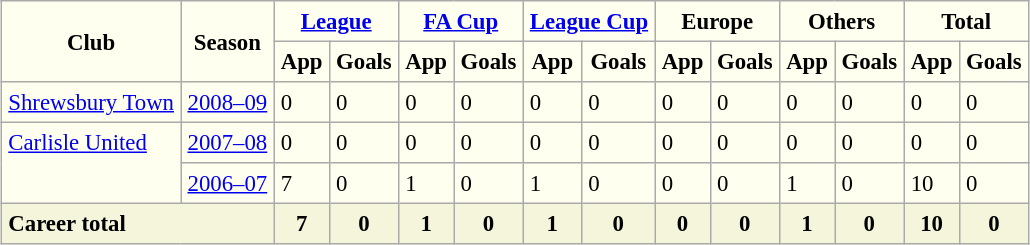<table border=1 align=center cellpadding=4 cellspacing=2 style="background: ivory; font-size: 95%; border: 1px #aaaaaa solid; border-collapse: collapse; clear:center">
<tr>
<th rowspan="2">Club</th>
<th rowspan="2">Season</th>
<th colspan="2"><a href='#'>League</a></th>
<th colspan="2"><a href='#'>FA Cup</a></th>
<th colspan="2"><a href='#'>League Cup</a></th>
<th colspan="2">Europe</th>
<th colspan="2">Others</th>
<th colspan="2">Total</th>
</tr>
<tr>
<th>App</th>
<th>Goals</th>
<th>App</th>
<th>Goals</th>
<th>App</th>
<th>Goals</th>
<th>App</th>
<th>Goals</th>
<th>App</th>
<th>Goals</th>
<th>App</th>
<th>Goals</th>
</tr>
<tr>
<td rowspan="1" valign=top><a href='#'>Shrewsbury Town</a></td>
<td><a href='#'>2008–09</a></td>
<td>0</td>
<td>0</td>
<td>0</td>
<td>0</td>
<td>0</td>
<td>0</td>
<td>0</td>
<td>0</td>
<td>0</td>
<td>0</td>
<td>0</td>
<td>0</td>
</tr>
<tr>
<td rowspan="2" valign=top><a href='#'>Carlisle United</a></td>
<td><a href='#'>2007–08</a></td>
<td>0</td>
<td>0</td>
<td>0</td>
<td>0</td>
<td>0</td>
<td>0</td>
<td>0</td>
<td>0</td>
<td>0</td>
<td>0</td>
<td>0</td>
<td>0</td>
</tr>
<tr>
<td><a href='#'>2006–07</a></td>
<td>7</td>
<td>0</td>
<td>1</td>
<td>0</td>
<td>1</td>
<td>0</td>
<td>0</td>
<td>0</td>
<td>1</td>
<td>0</td>
<td>10</td>
<td>0</td>
</tr>
<tr>
<th align=left style="background:beige" colspan="2">Career total</th>
<th style="background:beige">7</th>
<th style="background:beige">0</th>
<th style="background:beige">1</th>
<th style="background:beige">0</th>
<th style="background:beige">1</th>
<th style="background:beige">0</th>
<th style="background:beige">0</th>
<th style="background:beige">0</th>
<th style="background:beige">1</th>
<th style="background:beige">0</th>
<th style="background:beige">10</th>
<th style="background:beige">0</th>
</tr>
</table>
